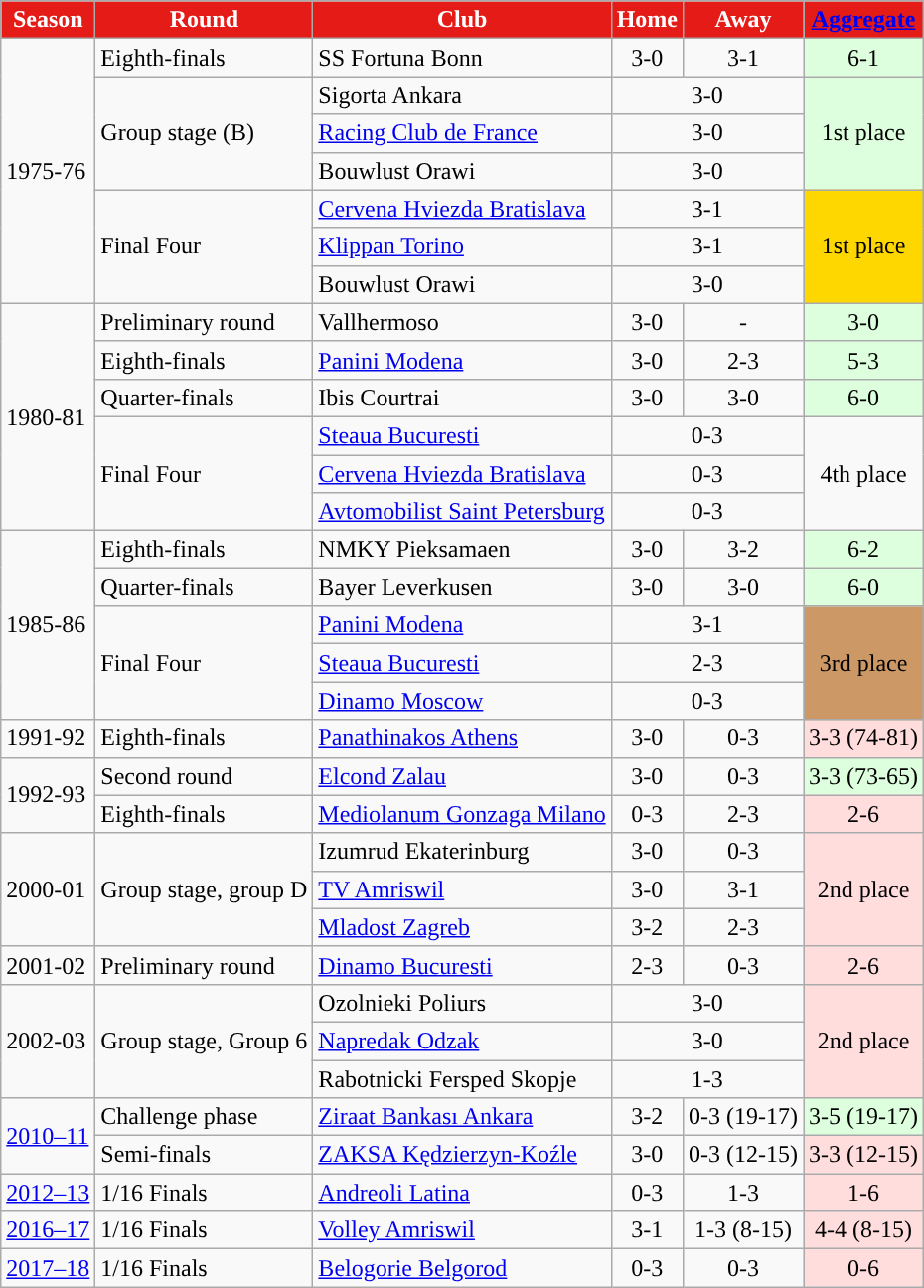<table class="wikitable">
<tr>
<th style="color:white; background:#E41B17;">Season</th>
<th style="color:white; background:#E41B17;">Round</th>
<th style="color:white; background:#E41B17;">Club</th>
<th style="color:white; background:#E41B17;">Home</th>
<th style="color:white; background:#E41B17;">Away</th>
<th style="color:white; background:#E41B17;"><a href='#'>Aggregate</a></th>
</tr>
<tr>
<td rowspan="7">1975-76</td>
<td>Eighth-finals</td>
<td>SS Fortuna Bonn</td>
<td style="text-align:center">3-0</td>
<td style="text-align:center">3-1</td>
<td style="text-align:center; background:#dfd;">6-1</td>
</tr>
<tr>
<td rowspan="3">Group stage (B)</td>
<td>Sigorta Ankara</td>
<td colspan="2" style="text-align:center">3-0</td>
<td rowspan="3" style="text-align:center; background:#dfd;">1st place</td>
</tr>
<tr>
<td><a href='#'>Racing Club de France</a></td>
<td colspan="2" style="text-align:center">3-0</td>
</tr>
<tr>
<td>Bouwlust Orawi</td>
<td colspan="2" style="text-align:center">3-0</td>
</tr>
<tr>
<td rowspan="3">Final Four</td>
<td><a href='#'>Cervena Hviezda Bratislava</a></td>
<td colspan="2" style="text-align:center">3-1</td>
<td rowspan="3" style="text-align:center; background:gold">1st place </td>
</tr>
<tr>
<td><a href='#'>Klippan Torino</a></td>
<td colspan="2" style="text-align:center">3-1</td>
</tr>
<tr>
<td>Bouwlust Orawi</td>
<td colspan="2" style="text-align:center">3-0</td>
</tr>
<tr>
<td rowspan="6">1980-81</td>
<td>Preliminary round</td>
<td>Vallhermoso</td>
<td style="text-align:center">3-0</td>
<td style="text-align:center">-</td>
<td style="text-align:center; background:#dfd;">3-0</td>
</tr>
<tr>
<td>Eighth-finals</td>
<td><a href='#'>Panini Modena</a></td>
<td style="text-align:center">3-0</td>
<td style="text-align:center">2-3</td>
<td style="text-align:center; background:#dfd;">5-3</td>
</tr>
<tr>
<td>Quarter-finals</td>
<td>Ibis Courtrai</td>
<td style="text-align:center">3-0</td>
<td style="text-align:center">3-0</td>
<td style="text-align:center; background:#dfd;">6-0</td>
</tr>
<tr>
<td rowspan="3">Final Four</td>
<td><a href='#'>Steaua Bucuresti</a></td>
<td colspan="2" style="text-align:center">0-3</td>
<td rowspan="3" style="text-align:center">4th place</td>
</tr>
<tr>
<td><a href='#'>Cervena Hviezda Bratislava</a></td>
<td colspan="2" style="text-align:center">0-3</td>
</tr>
<tr>
<td><a href='#'>Avtomobilist Saint Petersburg</a></td>
<td colspan="2" style="text-align:center">0-3</td>
</tr>
<tr>
<td rowspan="5">1985-86</td>
<td>Eighth-finals</td>
<td>NMKY Pieksamaen</td>
<td style="text-align:center">3-0</td>
<td style="text-align:center">3-2</td>
<td style="text-align:center; background:#dfd;">6-2</td>
</tr>
<tr>
<td>Quarter-finals</td>
<td>Bayer Leverkusen</td>
<td style="text-align:center">3-0</td>
<td style="text-align:center">3-0</td>
<td style="text-align:center; background:#dfd;">6-0</td>
</tr>
<tr>
<td rowspan="3">Final Four</td>
<td><a href='#'>Panini Modena</a></td>
<td colspan="2" style="text-align:center">3-1</td>
<td rowspan="3" style="text-align:center;background:#c96">3rd place </td>
</tr>
<tr>
<td><a href='#'>Steaua Bucuresti</a></td>
<td colspan="2" style="text-align:center">2-3</td>
</tr>
<tr>
<td><a href='#'>Dinamo Moscow</a></td>
<td colspan="2" style="text-align:center">0-3</td>
</tr>
<tr>
<td>1991-92</td>
<td>Eighth-finals</td>
<td><a href='#'>Panathinakos Athens</a></td>
<td style="text-align:center">3-0</td>
<td style="text-align:center">0-3</td>
<td style="text-align:center; background:#fdd;">3-3 (74-81)</td>
</tr>
<tr>
<td rowspan="2">1992-93</td>
<td>Second round</td>
<td><a href='#'>Elcond Zalau</a></td>
<td style="text-align:center">3-0</td>
<td style="text-align:center">0-3</td>
<td style="text-align:center; background:#dfd;">3-3 (73-65)</td>
</tr>
<tr>
<td>Eighth-finals</td>
<td><a href='#'>Mediolanum Gonzaga Milano</a></td>
<td style="text-align:center">0-3</td>
<td style="text-align:center">2-3</td>
<td style="text-align:center; background:#fdd;">2-6</td>
</tr>
<tr>
<td rowspan="3">2000-01</td>
<td rowspan="3">Group stage, group D</td>
<td>Izumrud Ekaterinburg</td>
<td style="text-align:center">3-0</td>
<td style="text-align:center">0-3</td>
<td rowspan="3" style="text-align:center; background:#fdd;">2nd place</td>
</tr>
<tr>
<td><a href='#'>TV Amriswil</a></td>
<td style="text-align:center">3-0</td>
<td style="text-align:center">3-1</td>
</tr>
<tr>
<td><a href='#'>Mladost Zagreb</a></td>
<td style="text-align:center">3-2</td>
<td style="text-align:center">2-3</td>
</tr>
<tr>
<td>2001-02</td>
<td>Preliminary round</td>
<td><a href='#'>Dinamo Bucuresti</a></td>
<td style="text-align:center">2-3</td>
<td style="text-align:center">0-3</td>
<td style="text-align:center; background:#fdd;">2-6</td>
</tr>
<tr>
<td rowspan="3">2002-03</td>
<td rowspan="3">Group stage, Group 6</td>
<td>Ozolnieki Poliurs</td>
<td colspan="2" style="text-align:center">3-0</td>
<td rowspan="3" style="text-align:center; background:#fdd;">2nd place</td>
</tr>
<tr>
<td><a href='#'>Napredak Odzak</a></td>
<td colspan="2" style="text-align:center">3-0</td>
</tr>
<tr>
<td>Rabotnicki Fersped Skopje</td>
<td colspan="2" style="text-align:center">1-3</td>
</tr>
<tr>
<td rowspan="2"><a href='#'>2010–11</a></td>
<td>Challenge phase</td>
<td><a href='#'>Ziraat Bankası Ankara</a></td>
<td style="text-align:center">3-2</td>
<td style="text-align:center">0-3 (19-17)</td>
<td style="text-align:center; background:#dfd;">3-5 (19-17)</td>
</tr>
<tr>
<td>Semi-finals</td>
<td><a href='#'>ZAKSA Kędzierzyn-Koźle</a></td>
<td style="text-align:center">3-0</td>
<td style="text-align:center">0-3 (12-15)</td>
<td style="text-align:center; background:#fdd;">3-3 (12-15)</td>
</tr>
<tr>
<td><a href='#'>2012–13</a></td>
<td>1/16 Finals</td>
<td><a href='#'>Andreoli Latina</a></td>
<td style="text-align:center">0-3</td>
<td style="text-align:center">1-3</td>
<td style="text-align:center; background:#fdd;">1-6</td>
</tr>
<tr>
<td><a href='#'>2016–17</a></td>
<td>1/16 Finals</td>
<td><a href='#'>Volley Amriswil</a></td>
<td style="text-align:center">3-1</td>
<td style="text-align:center">1-3 (8-15)</td>
<td style="text-align:center; background:#fdd;">4-4 (8-15)</td>
</tr>
<tr>
<td><a href='#'>2017–18</a></td>
<td>1/16 Finals</td>
<td><a href='#'>Belogorie Belgorod</a></td>
<td style="text-align:center">0-3</td>
<td style="text-align:center">0-3</td>
<td style="text-align:center; background:#fdd;">0-6</td>
</tr>
</table>
